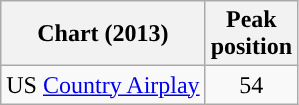<table class="wikitable">
<tr>
<th>Chart (2013)</th>
<th>Peak<br>position</th>
</tr>
<tr>
<td>US <a href='#'>Country Airplay</a></td>
<td align="center">54</td>
</tr>
</table>
